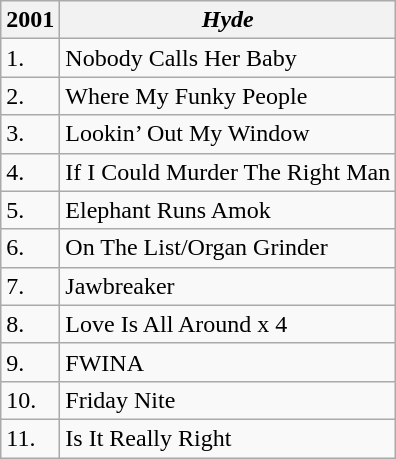<table class="wikitable">
<tr>
<th>2001</th>
<th><em>Hyde</em></th>
</tr>
<tr>
<td>1.</td>
<td>Nobody Calls Her Baby</td>
</tr>
<tr>
<td>2.</td>
<td>Where My Funky People</td>
</tr>
<tr>
<td>3.</td>
<td>Lookin’ Out My Window</td>
</tr>
<tr>
<td>4.</td>
<td>If I Could Murder The Right Man</td>
</tr>
<tr>
<td>5.</td>
<td>Elephant Runs Amok</td>
</tr>
<tr>
<td>6.</td>
<td>On The List/Organ Grinder</td>
</tr>
<tr>
<td>7.</td>
<td>Jawbreaker</td>
</tr>
<tr>
<td>8.</td>
<td>Love Is All Around x 4</td>
</tr>
<tr>
<td>9.</td>
<td>FWINA</td>
</tr>
<tr>
<td>10.</td>
<td>Friday Nite</td>
</tr>
<tr>
<td>11.</td>
<td>Is It Really Right</td>
</tr>
</table>
